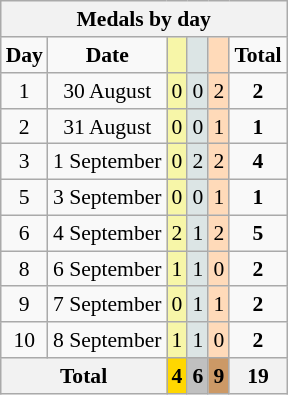<table class=wikitable style="font-size:90%; float:right;clear:right;margin-left:0.5em;">
<tr align=center>
<th colspan=7>Medals by day</th>
</tr>
<tr align=center>
<td><strong>Day</strong></td>
<td><strong>Date</strong></td>
<td style="background:#f7f6a8;"></td>
<td style="background:#dce5e5;"></td>
<td style="background:#ffdab9;"></td>
<td><strong>Total</strong></td>
</tr>
<tr align=center>
<td>1</td>
<td>30 August</td>
<td style="background:#f7f6a8;">0</td>
<td style="background:#dce5e5;">0</td>
<td style="background:#ffdab9;">2</td>
<td><strong>2</strong></td>
</tr>
<tr align=center>
<td>2</td>
<td>31 August</td>
<td style="background:#f7f6a8;">0</td>
<td style="background:#dce5e5;">0</td>
<td style="background:#ffdab9;">1</td>
<td><strong>1</strong></td>
</tr>
<tr align=center>
<td>3</td>
<td>1 September</td>
<td style="background:#f7f6a8;">0</td>
<td style="background:#dce5e5;">2</td>
<td style="background:#ffdab9;">2</td>
<td><strong>4</strong></td>
</tr>
<tr align=center>
<td>5</td>
<td>3 September</td>
<td style="background:#f7f6a8;">0</td>
<td style="background:#dce5e5;">0</td>
<td style="background:#ffdab9;">1</td>
<td><strong>1</strong></td>
</tr>
<tr align=center>
<td>6</td>
<td>4 September</td>
<td style="background:#f7f6a8;">2</td>
<td style="background:#dce5e5;">1</td>
<td style="background:#ffdab9;">2</td>
<td><strong>5</strong></td>
</tr>
<tr align=center>
<td>8</td>
<td>6 September</td>
<td style="background:#f7f6a8;">1</td>
<td style="background:#dce5e5;">1</td>
<td style="background:#ffdab9;">0</td>
<td><strong>2</strong></td>
</tr>
<tr align=center>
<td>9</td>
<td>7 September</td>
<td style="background:#f7f6a8;">0</td>
<td style="background:#dce5e5;">1</td>
<td style="background:#ffdab9;">1</td>
<td><strong>2</strong></td>
</tr>
<tr align=center>
<td>10</td>
<td>8 September</td>
<td style="background:#f7f6a8;">1</td>
<td style="background:#dce5e5;">1</td>
<td style="background:#ffdab9;">0</td>
<td><strong>2</strong></td>
</tr>
<tr style="text-align:center">
<th colspan=2>Total</th>
<th style="background:gold">4</th>
<th style="background:silver">6</th>
<th style="background:#c96">9</th>
<th>19</th>
</tr>
</table>
